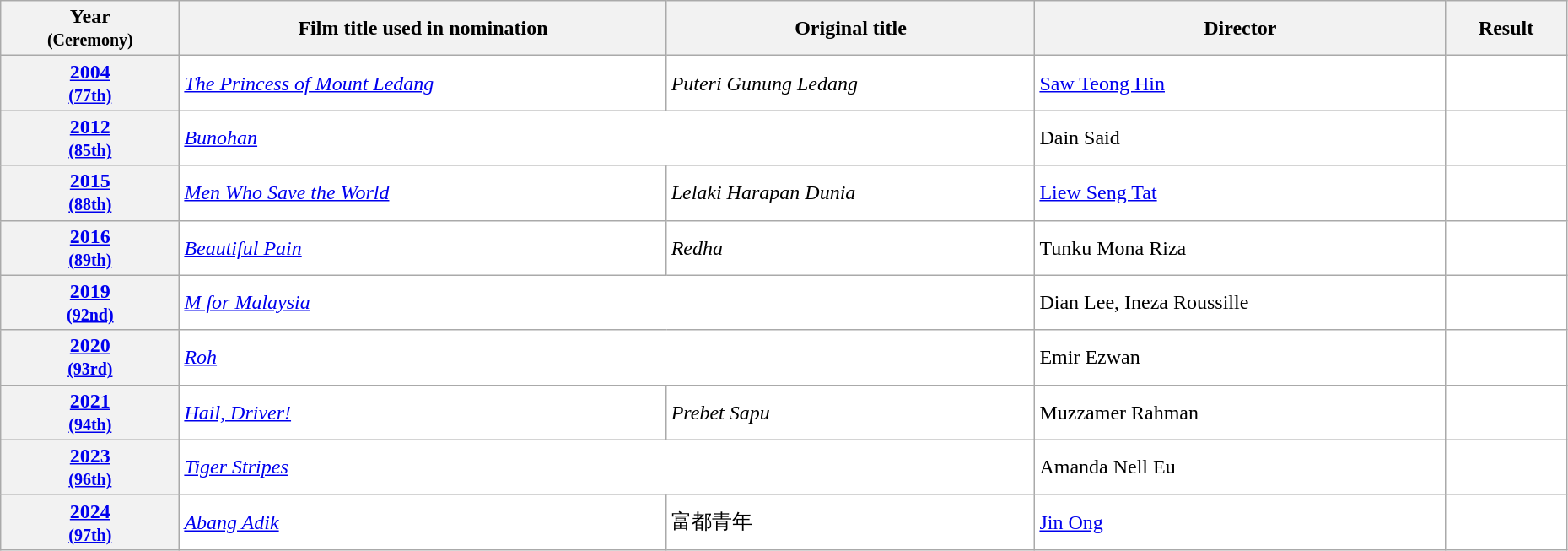<table class="wikitable sortable" width="98%" style="background:#ffffff;">
<tr>
<th>Year<br><small>(Ceremony)</small></th>
<th>Film title used in nomination</th>
<th>Original title</th>
<th>Director</th>
<th>Result</th>
</tr>
<tr>
<th align="center"><a href='#'>2004</a><br><small><a href='#'>(77th)</a></small></th>
<td><em><a href='#'>The Princess of Mount Ledang</a></em></td>
<td><em>Puteri Gunung Ledang</em></td>
<td><a href='#'>Saw Teong Hin</a></td>
<td></td>
</tr>
<tr>
<th align="center"><a href='#'>2012</a><br><small><a href='#'>(85th)</a></small></th>
<td colspan="2"><em><a href='#'>Bunohan</a></em></td>
<td>Dain Said</td>
<td></td>
</tr>
<tr>
<th align="center"><a href='#'>2015</a><br><small><a href='#'>(88th)</a></small></th>
<td><em><a href='#'>Men Who Save the World</a></em></td>
<td><em>Lelaki Harapan Dunia</em></td>
<td><a href='#'>Liew Seng Tat</a></td>
<td></td>
</tr>
<tr>
<th align="center"><a href='#'>2016</a><br><small><a href='#'>(89th)</a></small></th>
<td><em><a href='#'>Beautiful Pain</a></em></td>
<td><em>Redha</em></td>
<td>Tunku Mona Riza</td>
<td></td>
</tr>
<tr>
<th align="center"><a href='#'>2019</a><br><small><a href='#'>(92nd)</a></small></th>
<td colspan="2"><em><a href='#'>M for Malaysia</a></em></td>
<td>Dian Lee, Ineza Roussille</td>
<td></td>
</tr>
<tr>
<th align="center"><a href='#'>2020</a><br><small><a href='#'>(93rd)</a></small></th>
<td colspan="2"><em><a href='#'>Roh</a></em></td>
<td>Emir Ezwan</td>
<td></td>
</tr>
<tr>
<th align="center"><a href='#'>2021</a><br><small><a href='#'>(94th)</a></small></th>
<td><em><a href='#'>Hail, Driver!</a></em></td>
<td><em>Prebet Sapu</em></td>
<td>Muzzamer Rahman</td>
<td></td>
</tr>
<tr>
<th align="center"><a href='#'>2023</a><br><small><a href='#'>(96th)</a></small></th>
<td colspan="2"><em><a href='#'>Tiger Stripes</a></em></td>
<td>Amanda Nell Eu</td>
<td></td>
</tr>
<tr>
<th><a href='#'>2024</a><br><small><a href='#'>(97th)</a></small></th>
<td><em><a href='#'>Abang Adik</a></em></td>
<td>富都青年</td>
<td><a href='#'>Jin Ong</a></td>
<td></td>
</tr>
</table>
